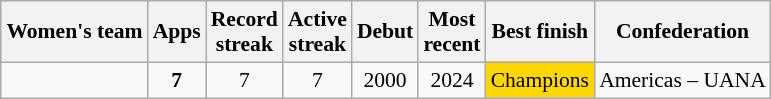<table class="wikitable" style="text-align: center; font-size: 90%; margin-left: 1em;">
<tr>
<th>Women's team</th>
<th>Apps</th>
<th>Record<br>streak</th>
<th>Active<br>streak</th>
<th>Debut</th>
<th>Most<br>recent</th>
<th>Best finish</th>
<th>Confederation</th>
</tr>
<tr>
<td style="text-align: left;"></td>
<td><strong>7</strong></td>
<td>7</td>
<td>7</td>
<td>2000</td>
<td>2024</td>
<td style="background-color: gold;">Champions</td>
<td>Americas – UANA</td>
</tr>
</table>
